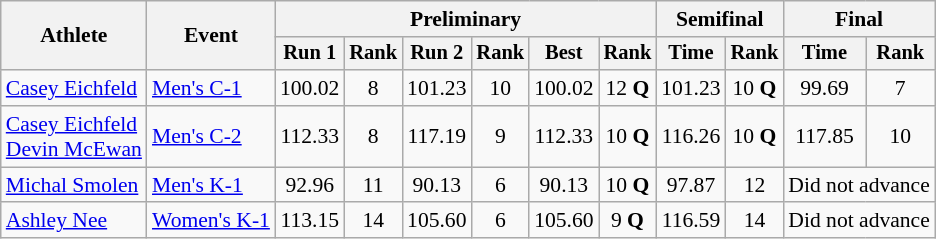<table class=wikitable style=font-size:90%;text-align:center>
<tr>
<th rowspan=2>Athlete</th>
<th rowspan=2>Event</th>
<th colspan=6>Preliminary</th>
<th colspan=2>Semifinal</th>
<th colspan=2>Final</th>
</tr>
<tr style=font-size:95%>
<th>Run 1</th>
<th>Rank</th>
<th>Run 2</th>
<th>Rank</th>
<th>Best</th>
<th>Rank</th>
<th>Time</th>
<th>Rank</th>
<th>Time</th>
<th>Rank</th>
</tr>
<tr>
<td align=left><a href='#'>Casey Eichfeld</a></td>
<td align=left><a href='#'>Men's C-1</a></td>
<td>100.02</td>
<td>8</td>
<td>101.23</td>
<td>10</td>
<td>100.02</td>
<td>12 <strong>Q</strong></td>
<td>101.23</td>
<td>10 <strong>Q</strong></td>
<td>99.69</td>
<td>7</td>
</tr>
<tr>
<td align=left><a href='#'>Casey Eichfeld</a><br><a href='#'>Devin McEwan</a></td>
<td align=left><a href='#'>Men's C-2</a></td>
<td>112.33</td>
<td>8</td>
<td>117.19</td>
<td>9</td>
<td>112.33</td>
<td>10 <strong>Q</strong></td>
<td>116.26</td>
<td>10 <strong>Q</strong></td>
<td>117.85</td>
<td>10</td>
</tr>
<tr>
<td align=left><a href='#'>Michal Smolen</a></td>
<td align=left><a href='#'>Men's K-1</a></td>
<td>92.96</td>
<td>11</td>
<td>90.13</td>
<td>6</td>
<td>90.13</td>
<td>10 <strong>Q</strong></td>
<td>97.87</td>
<td>12</td>
<td colspan=2>Did not advance</td>
</tr>
<tr>
<td align=left><a href='#'>Ashley Nee</a></td>
<td align=left><a href='#'>Women's K-1</a></td>
<td>113.15</td>
<td>14</td>
<td>105.60</td>
<td>6</td>
<td>105.60</td>
<td>9 <strong>Q</strong></td>
<td>116.59</td>
<td>14</td>
<td colspan=2>Did not advance</td>
</tr>
</table>
